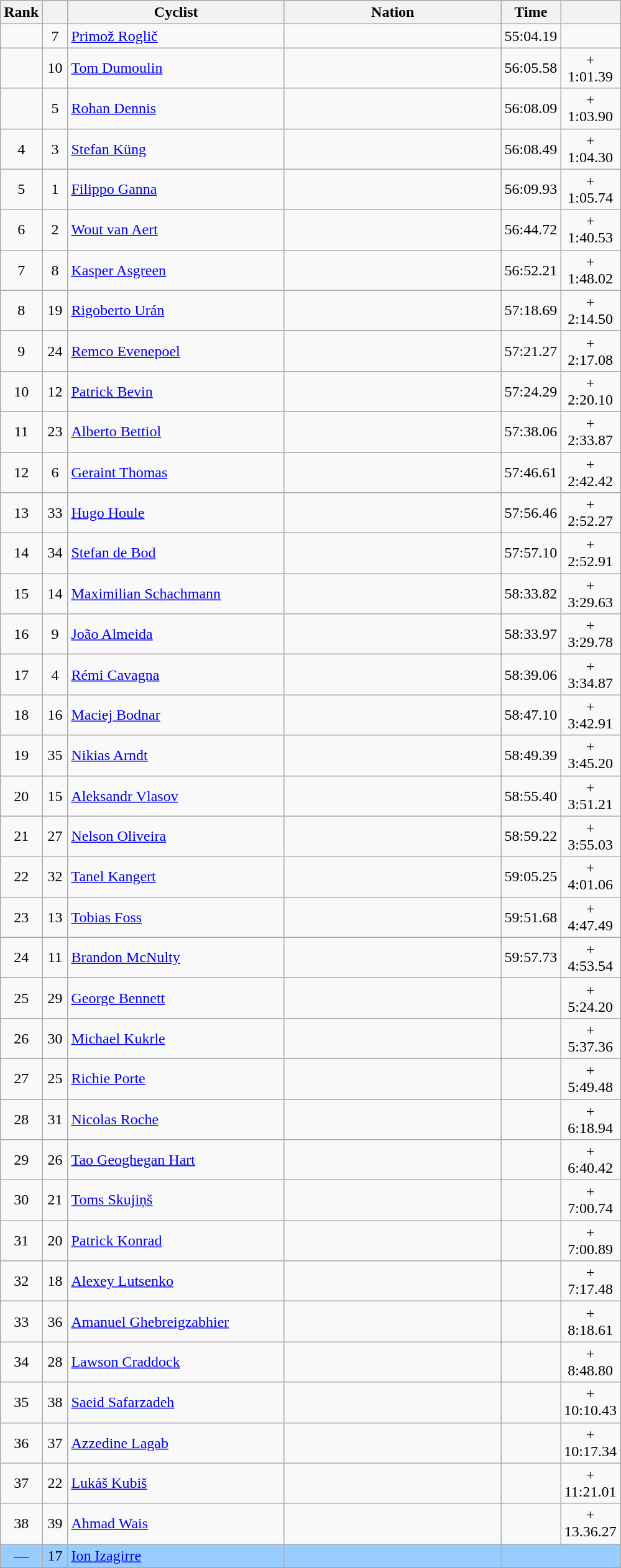<table class="wikitable sortable" style="text-align:center">
<tr style="background:#efefef;">
<th width="30">Rank</th>
<th width="20"></th>
<th width="225">Cyclist</th>
<th width="225">Nation</th>
<th width="55">Time</th>
<th width="55"></th>
</tr>
<tr>
<td></td>
<td>7</td>
<td align="left"><a href='#'>Primož Roglič</a></td>
<td align="left"></td>
<td>55:04.19</td>
<td></td>
</tr>
<tr>
<td></td>
<td>10</td>
<td align="left"><a href='#'>Tom Dumoulin</a></td>
<td align="left"></td>
<td>56:05.58</td>
<td>+ 1:01.39</td>
</tr>
<tr>
<td></td>
<td>5</td>
<td align="left"><a href='#'>Rohan Dennis</a></td>
<td align="left"></td>
<td>56:08.09</td>
<td>+ 1:03.90</td>
</tr>
<tr>
<td>4</td>
<td>3</td>
<td align="left"><a href='#'>Stefan Küng</a></td>
<td align="left"></td>
<td>56:08.49</td>
<td>+ 1:04.30</td>
</tr>
<tr>
<td>5</td>
<td>1</td>
<td align="left"><a href='#'>Filippo Ganna</a></td>
<td align="left"></td>
<td>56:09.93</td>
<td>+ 1:05.74</td>
</tr>
<tr>
<td>6</td>
<td>2</td>
<td align="left"><a href='#'>Wout van Aert</a></td>
<td align="left"></td>
<td>56:44.72</td>
<td>+ 1:40.53</td>
</tr>
<tr>
<td>7</td>
<td>8</td>
<td align="left"><a href='#'>Kasper Asgreen</a></td>
<td align="left"></td>
<td>56:52.21</td>
<td>+ 1:48.02</td>
</tr>
<tr>
<td>8</td>
<td>19</td>
<td align="left"><a href='#'>Rigoberto Urán</a></td>
<td align="left"></td>
<td>57:18.69</td>
<td>+ 2:14.50</td>
</tr>
<tr>
<td>9</td>
<td>24</td>
<td align="left"><a href='#'>Remco Evenepoel</a></td>
<td align="left"></td>
<td>57:21.27</td>
<td>+ 2:17.08</td>
</tr>
<tr>
<td>10</td>
<td>12</td>
<td align="left"><a href='#'>Patrick Bevin</a></td>
<td align="left"></td>
<td>57:24.29</td>
<td>+ 2:20.10</td>
</tr>
<tr>
<td>11</td>
<td>23</td>
<td align="left"><a href='#'>Alberto Bettiol</a></td>
<td align="left"></td>
<td>57:38.06</td>
<td>+ 2:33.87</td>
</tr>
<tr>
<td>12</td>
<td>6</td>
<td align="left"><a href='#'>Geraint Thomas</a></td>
<td align="left"></td>
<td>57:46.61</td>
<td>+ 2:42.42</td>
</tr>
<tr>
<td>13</td>
<td>33</td>
<td align="left"><a href='#'>Hugo Houle</a></td>
<td align="left"></td>
<td>57:56.46</td>
<td>+ 2:52.27</td>
</tr>
<tr>
<td>14</td>
<td>34</td>
<td align="left"><a href='#'>Stefan de Bod</a></td>
<td align="left"></td>
<td>57:57.10</td>
<td>+ 2:52.91</td>
</tr>
<tr>
<td>15</td>
<td>14</td>
<td align="left"><a href='#'>Maximilian Schachmann</a></td>
<td align="left"></td>
<td>58:33.82</td>
<td>+ 3:29.63</td>
</tr>
<tr>
<td>16</td>
<td>9</td>
<td align="left"><a href='#'>João Almeida</a></td>
<td align="left"></td>
<td>58:33.97</td>
<td>+ 3:29.78</td>
</tr>
<tr>
<td>17</td>
<td>4</td>
<td align="left"><a href='#'>Rémi Cavagna</a></td>
<td align="left"></td>
<td>58:39.06</td>
<td>+ 3:34.87</td>
</tr>
<tr>
<td>18</td>
<td>16</td>
<td align="left"><a href='#'>Maciej Bodnar</a></td>
<td align="left"></td>
<td>58:47.10</td>
<td>+ 3:42.91</td>
</tr>
<tr>
<td>19</td>
<td>35</td>
<td align="left"><a href='#'>Nikias Arndt</a></td>
<td align="left"></td>
<td>58:49.39</td>
<td>+ 3:45.20</td>
</tr>
<tr>
<td>20</td>
<td>15</td>
<td align="left"><a href='#'>Aleksandr Vlasov</a></td>
<td align="left"></td>
<td>58:55.40</td>
<td>+ 3:51.21</td>
</tr>
<tr>
<td>21</td>
<td>27</td>
<td align="left"><a href='#'>Nelson Oliveira</a></td>
<td align="left"></td>
<td>58:59.22</td>
<td>+ 3:55.03</td>
</tr>
<tr>
<td>22</td>
<td>32</td>
<td align="left"><a href='#'>Tanel Kangert</a></td>
<td align="left"></td>
<td>59:05.25</td>
<td>+ 4:01.06</td>
</tr>
<tr>
<td>23</td>
<td>13</td>
<td align="left"><a href='#'>Tobias Foss</a></td>
<td align="left"></td>
<td>59:51.68</td>
<td>+ 4:47.49</td>
</tr>
<tr>
<td>24</td>
<td>11</td>
<td align="left"><a href='#'>Brandon McNulty</a></td>
<td align="left"></td>
<td>59:57.73</td>
<td>+ 4:53.54</td>
</tr>
<tr>
<td>25</td>
<td>29</td>
<td align="left"><a href='#'>George Bennett</a></td>
<td align="left"></td>
<td></td>
<td>+ 5:24.20</td>
</tr>
<tr>
<td>26</td>
<td>30</td>
<td align="left"><a href='#'>Michael Kukrle</a></td>
<td align="left"></td>
<td></td>
<td>+ 5:37.36</td>
</tr>
<tr>
<td>27</td>
<td>25</td>
<td align="left"><a href='#'>Richie Porte</a></td>
<td align="left"></td>
<td></td>
<td>+ 5:49.48</td>
</tr>
<tr>
<td>28</td>
<td>31</td>
<td align="left"><a href='#'>Nicolas Roche</a></td>
<td align="left"></td>
<td></td>
<td>+ 6:18.94</td>
</tr>
<tr>
<td>29</td>
<td>26</td>
<td align="left"><a href='#'>Tao Geoghegan Hart</a></td>
<td align="left"></td>
<td></td>
<td>+ 6:40.42</td>
</tr>
<tr>
<td>30</td>
<td>21</td>
<td align="left"><a href='#'>Toms Skujiņš</a></td>
<td align="left"></td>
<td></td>
<td>+ 7:00.74</td>
</tr>
<tr>
<td>31</td>
<td>20</td>
<td align="left"><a href='#'>Patrick Konrad</a></td>
<td align="left"></td>
<td></td>
<td>+ 7:00.89</td>
</tr>
<tr>
<td>32</td>
<td>18</td>
<td align="left"><a href='#'>Alexey Lutsenko</a></td>
<td align="left"></td>
<td></td>
<td>+ 7:17.48</td>
</tr>
<tr>
<td>33</td>
<td>36</td>
<td align="left"><a href='#'>Amanuel Ghebreigzabhier</a></td>
<td align="left"></td>
<td></td>
<td>+ 8:18.61</td>
</tr>
<tr>
<td>34</td>
<td>28</td>
<td align="left"><a href='#'>Lawson Craddock</a></td>
<td align="left"></td>
<td></td>
<td>+ 8:48.80</td>
</tr>
<tr>
<td>35</td>
<td>38</td>
<td align="left"><a href='#'>Saeid Safarzadeh</a></td>
<td align="left"></td>
<td></td>
<td>+ 10:10.43</td>
</tr>
<tr>
<td>36</td>
<td>37</td>
<td align="left"><a href='#'>Azzedine Lagab</a></td>
<td align="left"></td>
<td></td>
<td>+ 10:17.34</td>
</tr>
<tr>
<td>37</td>
<td>22</td>
<td align="left"><a href='#'>Lukáš Kubiš</a></td>
<td align="left"></td>
<td></td>
<td>+ 11:21.01</td>
</tr>
<tr>
<td>38</td>
<td>39</td>
<td align="left"><a href='#'>Ahmad Wais</a></td>
<td align="left"></td>
<td></td>
<td>+ 13.36.27</td>
</tr>
<tr bgcolor=#9acdff>
<td data-sort-value="39">—</td>
<td>17</td>
<td align="left"><a href='#'>Ion Izagirre</a></td>
<td align="left"></td>
<td colspan="2" align="center"></td>
</tr>
<tr>
</tr>
</table>
